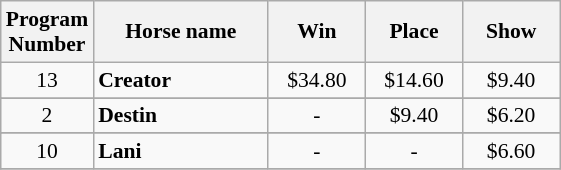<table class="wikitable sortable" style="font-size:90%">
<tr>
<th width="48px">Program <br> Number</th>
<th width="110px">Horse name</th>
<th width="58px">Win</th>
<th width="58px">Place</th>
<th width="58px">Show</th>
</tr>
<tr>
<td align=center>13</td>
<td><strong>Creator</strong></td>
<td align=center>$34.80</td>
<td align=center>$14.60</td>
<td align=center>$9.40</td>
</tr>
<tr>
</tr>
<tr>
<td align=center>2</td>
<td><strong>Destin</strong></td>
<td align=center>-</td>
<td align=center>$9.40</td>
<td align=center>$6.20</td>
</tr>
<tr>
</tr>
<tr>
<td align=center>10</td>
<td><strong>Lani</strong></td>
<td align=center>-</td>
<td align=center>-</td>
<td align=center>$6.60</td>
</tr>
<tr>
</tr>
</table>
